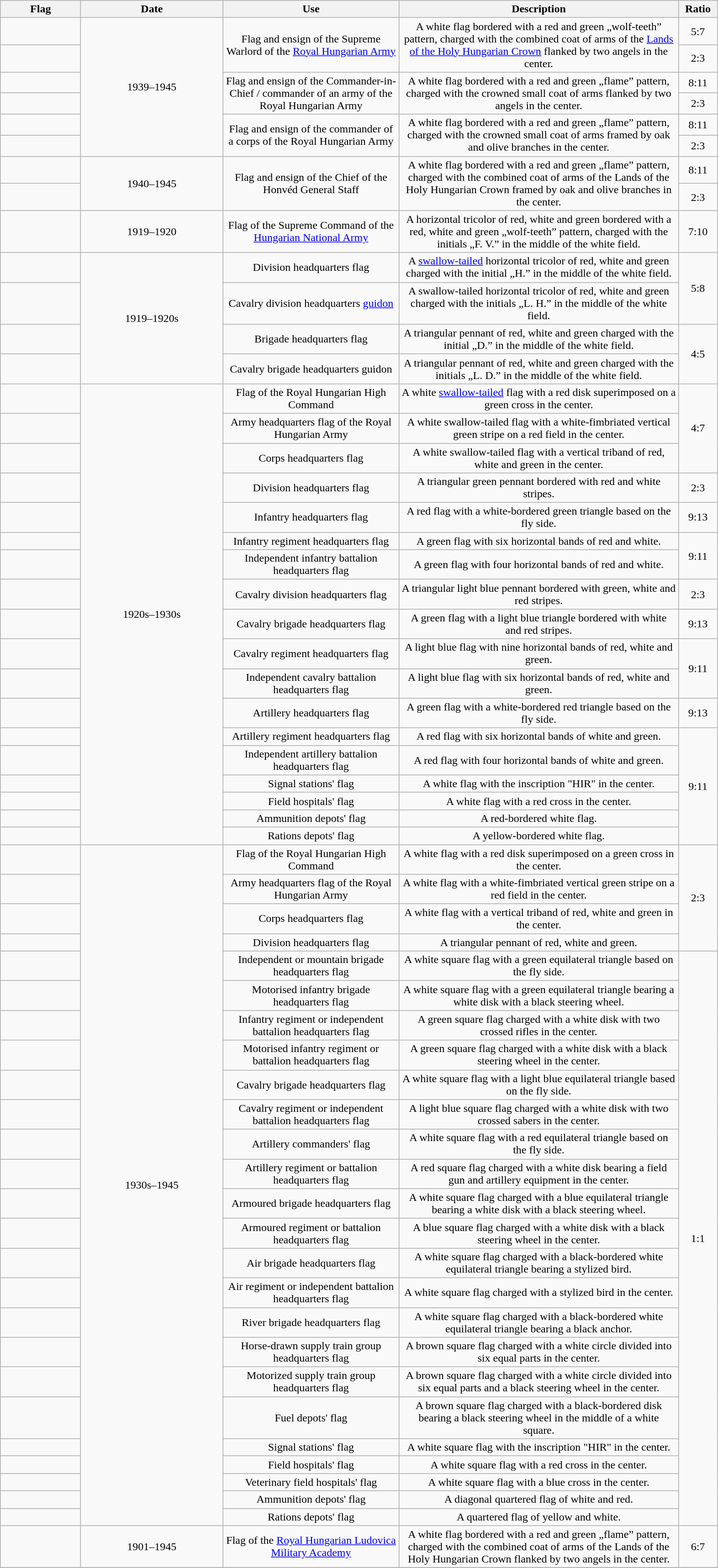<table class="wikitable" style="text-align:center;">
<tr>
<th width="110">Flag</th>
<th width="200">Date</th>
<th width="250">Use</th>
<th width="400">Description</th>
<th width="50">Ratio</th>
</tr>
<tr>
<td></td>
<td rowspan="6">1939–1945</td>
<td rowspan="2">Flag and ensign of the Supreme Warlord of the <a href='#'>Royal Hungarian Army</a></td>
<td rowspan="2">A white flag bordered with a red and green „wolf-teeth” pattern, charged with the combined coat of arms of the <a href='#'>Lands of the Holy Hungarian Crown</a> flanked by two angels in the center.</td>
<td>5:7</td>
</tr>
<tr>
<td></td>
<td>2:3</td>
</tr>
<tr>
<td></td>
<td rowspan="2">Flag and ensign of the Commander-in-Chief / commander of an army of the Royal Hungarian Army</td>
<td rowspan="2">A white flag bordered with a red and green „flame” pattern, charged with the crowned small coat of arms flanked by two angels in the center.</td>
<td>8:11</td>
</tr>
<tr>
<td></td>
<td>2:3</td>
</tr>
<tr>
<td></td>
<td rowspan="2">Flag and ensign of the commander of a corps of the Royal Hungarian Army</td>
<td rowspan="2">A white flag bordered with a red and green „flame” pattern, charged with the crowned small coat of arms framed by oak and olive branches in the center.</td>
<td>8:11</td>
</tr>
<tr>
<td></td>
<td>2:3</td>
</tr>
<tr>
<td></td>
<td rowspan="2">1940–1945</td>
<td rowspan="2">Flag and ensign of the Chief of the Honvéd General Staff</td>
<td rowspan="2">A white flag bordered with a red and green „flame” pattern, charged with the combined coat of arms of the Lands of the Holy Hungarian Crown framed by oak and olive branches in the center.</td>
<td>8:11</td>
</tr>
<tr>
<td></td>
<td>2:3</td>
</tr>
<tr>
<td></td>
<td>1919–1920</td>
<td>Flag of the Supreme Command of the <a href='#'>Hungarian National Army</a></td>
<td>A horizontal tricolor of red, white and green bordered with a red, white and green „wolf-teeth” pattern, charged with the initials „F. V.” in the middle of the white field.</td>
<td>7:10</td>
</tr>
<tr>
<td></td>
<td rowspan="4">1919–1920s</td>
<td>Division headquarters flag</td>
<td>A <a href='#'>swallow-tailed</a> horizontal tricolor of red, white and green charged with the initial „H.” in the middle of the white field.</td>
<td rowspan="2">5:8</td>
</tr>
<tr>
<td></td>
<td>Cavalry division headquarters <a href='#'>guidon</a></td>
<td>A swallow-tailed horizontal tricolor of red, white and green charged with the initials „L. H.” in the middle of the white field.</td>
</tr>
<tr>
<td></td>
<td>Brigade headquarters flag</td>
<td>A triangular pennant of red, white and green charged with the initial „D.” in the middle of the white field.</td>
<td rowspan="2">4:5</td>
</tr>
<tr>
<td></td>
<td>Cavalry brigade headquarters guidon</td>
<td>A triangular pennant of red, white and green charged with the initials „L. D.” in the middle of the white field.</td>
</tr>
<tr>
<td></td>
<td rowspan="18">1920s–1930s</td>
<td>Flag of the Royal Hungarian High Command</td>
<td>A white <a href='#'>swallow-tailed</a> flag with a red disk superimposed on a green cross in the center.</td>
<td rowspan="3">4:7</td>
</tr>
<tr>
<td></td>
<td>Army headquarters flag of the Royal Hungarian Army</td>
<td>A white swallow-tailed flag with a white-fimbriated vertical green stripe on a red field in the center.</td>
</tr>
<tr>
<td></td>
<td>Corps headquarters flag</td>
<td>A white swallow-tailed flag with a vertical triband of red, white and green in the center.</td>
</tr>
<tr>
<td></td>
<td>Division headquarters flag</td>
<td>A triangular green pennant bordered with red and white stripes.</td>
<td> 2:3</td>
</tr>
<tr>
<td></td>
<td>Infantry headquarters flag</td>
<td>A red flag with a white-bordered green triangle based on the fly side.</td>
<td>9:13</td>
</tr>
<tr>
<td></td>
<td>Infantry regiment headquarters flag</td>
<td>A green flag with six horizontal bands of red and white.</td>
<td rowspan="2">9:11</td>
</tr>
<tr>
<td></td>
<td>Independent infantry battalion headquarters flag</td>
<td>A green flag with four horizontal bands of red and white.</td>
</tr>
<tr>
<td></td>
<td>Cavalry division headquarters flag</td>
<td>A triangular light blue pennant bordered with green, white and red stripes.</td>
<td> 2:3</td>
</tr>
<tr>
<td></td>
<td>Cavalry brigade headquarters flag</td>
<td>A green flag with a light blue triangle bordered with white and red stripes.</td>
<td>9:13</td>
</tr>
<tr>
<td></td>
<td>Cavalry regiment headquarters flag</td>
<td>A light blue flag with nine horizontal bands of red, white and green.</td>
<td rowspan="2">9:11</td>
</tr>
<tr>
<td></td>
<td>Independent cavalry battalion headquarters flag</td>
<td>A light blue flag with six horizontal bands of red, white and green.</td>
</tr>
<tr>
<td></td>
<td>Artillery headquarters flag</td>
<td>A green flag with a white-bordered red triangle based on the fly side.</td>
<td>9:13</td>
</tr>
<tr>
<td></td>
<td>Artillery regiment headquarters flag</td>
<td>A red flag with six horizontal bands of white and green.</td>
<td rowspan="6">9:11</td>
</tr>
<tr>
<td></td>
<td>Independent artillery battalion headquarters flag</td>
<td>A red flag with four horizontal bands of white and green.</td>
</tr>
<tr>
<td></td>
<td>Signal stations' flag</td>
<td>A white flag with the inscription "HIR" in the center.</td>
</tr>
<tr>
<td></td>
<td>Field hospitals' flag</td>
<td>A white flag with a red cross in the center.</td>
</tr>
<tr>
<td></td>
<td>Ammunition depots' flag</td>
<td>A red-bordered white flag.</td>
</tr>
<tr>
<td></td>
<td>Rations depots' flag</td>
<td>A yellow-bordered white flag.</td>
</tr>
<tr>
<td></td>
<td rowspan="25">1930s–1945</td>
<td>Flag of the Royal Hungarian High Command</td>
<td>A white flag with a red disk superimposed on a green cross in the center.</td>
<td rowspan="4">2:3</td>
</tr>
<tr>
<td></td>
<td>Army headquarters flag of the Royal Hungarian Army</td>
<td>A white flag with a white-fimbriated vertical green stripe on a red field in the center.</td>
</tr>
<tr>
<td></td>
<td>Corps headquarters flag</td>
<td>A white flag with a vertical triband of red, white and green in the center.</td>
</tr>
<tr>
<td></td>
<td>Division headquarters flag</td>
<td>A triangular pennant of red, white and green.</td>
</tr>
<tr>
<td></td>
<td>Independent or mountain brigade headquarters flag</td>
<td>A white square flag with a green equilateral triangle based on the fly side.</td>
<td rowspan="21">1:1</td>
</tr>
<tr>
<td></td>
<td>Motorised infantry brigade headquarters flag</td>
<td>A white square flag with a green equilateral triangle bearing a white disk with a black steering wheel.</td>
</tr>
<tr>
<td></td>
<td>Infantry regiment or independent battalion headquarters flag</td>
<td>A green square flag charged with a white disk with two crossed rifles in the center.</td>
</tr>
<tr>
<td></td>
<td>Motorised infantry regiment or battalion headquarters flag</td>
<td>A green square flag charged with a white disk with a black steering wheel in the center.</td>
</tr>
<tr>
<td></td>
<td>Cavalry brigade headquarters flag</td>
<td>A white square flag with a light blue equilateral triangle based on the fly side.</td>
</tr>
<tr>
<td></td>
<td>Cavalry regiment or independent battalion headquarters flag</td>
<td>A light blue square flag charged with a white disk with two crossed sabers in the center.</td>
</tr>
<tr>
<td></td>
<td>Artillery commanders' flag</td>
<td>A white square flag with a red equilateral triangle based on the fly side.</td>
</tr>
<tr>
<td></td>
<td>Artillery regiment or battalion headquarters flag</td>
<td>A red square flag charged with a white disk bearing a field gun and artillery equipment in the center.</td>
</tr>
<tr>
<td></td>
<td>Armoured brigade headquarters flag</td>
<td>A white square flag charged with a blue equilateral triangle bearing a white disk with a black steering wheel.</td>
</tr>
<tr>
<td></td>
<td>Armoured regiment or battalion headquarters flag</td>
<td>A blue square flag charged with a white disk with a black steering wheel in the center.</td>
</tr>
<tr>
<td></td>
<td>Air brigade headquarters flag</td>
<td>A white square flag charged with a black-bordered white equilateral triangle bearing a stylized bird.</td>
</tr>
<tr>
<td></td>
<td>Air regiment or independent battalion headquarters flag</td>
<td>A white square flag charged with a stylized bird in the center.</td>
</tr>
<tr>
<td></td>
<td>River brigade headquarters flag</td>
<td>A white square flag charged with a black-bordered white equilateral triangle bearing a black anchor.</td>
</tr>
<tr>
<td></td>
<td>Horse-drawn supply train group headquarters flag</td>
<td>A brown square flag charged with a white circle divided into six equal parts in the center.</td>
</tr>
<tr>
<td></td>
<td>Motorized supply train group headquarters flag</td>
<td>A brown square flag charged with a white circle divided into six equal parts and a black steering wheel in the center.</td>
</tr>
<tr>
<td></td>
<td>Fuel depots' flag</td>
<td>A brown square flag charged with a black-bordered disk bearing a black steering wheel in the middle of a white square.</td>
</tr>
<tr>
<td></td>
<td>Signal stations' flag</td>
<td>A white square flag with the inscription "HIR" in the center.</td>
</tr>
<tr>
<td></td>
<td>Field hospitals' flag</td>
<td>A white square flag with a red cross in the center.</td>
</tr>
<tr>
<td></td>
<td>Veterinary field hospitals' flag</td>
<td>A white square flag with a blue cross in the center.</td>
</tr>
<tr>
<td></td>
<td>Ammunition depots' flag</td>
<td>A diagonal quartered flag of white and red.</td>
</tr>
<tr>
<td></td>
<td>Rations depots' flag</td>
<td>A quartered flag of yellow and white.</td>
</tr>
<tr>
<td></td>
<td>1901–1945</td>
<td>Flag of the <a href='#'>Royal Hungarian Ludovica Military Academy</a></td>
<td>A white flag bordered with a red and green „flame” pattern, charged with the combined coat of arms of the Lands of the Holy Hungarian Crown flanked by two angels in the center.</td>
<td> 6:7</td>
</tr>
<tr>
</tr>
</table>
